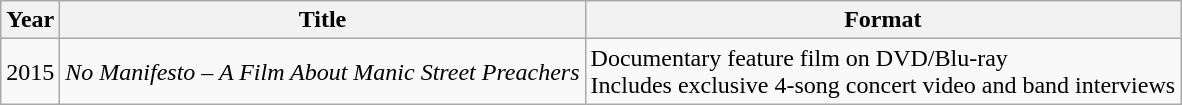<table class="wikitable">
<tr>
<th>Year</th>
<th>Title</th>
<th>Format</th>
</tr>
<tr>
<td>2015</td>
<td><em>No Manifesto – A Film About Manic Street Preachers</em></td>
<td>Documentary feature film on DVD/Blu-ray<br>Includes exclusive 4-song concert video and band interviews</td>
</tr>
</table>
